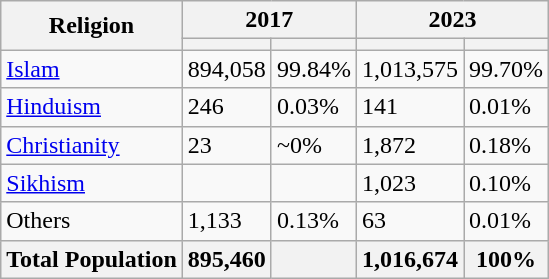<table class="wikitable sortable">
<tr>
<th rowspan="2">Religion</th>
<th colspan="2">2017</th>
<th colspan="2">2023</th>
</tr>
<tr>
<th></th>
<th></th>
<th></th>
<th></th>
</tr>
<tr>
<td><a href='#'>Islam</a> </td>
<td>894,058</td>
<td>99.84%</td>
<td>1,013,575</td>
<td>99.70%</td>
</tr>
<tr>
<td><a href='#'>Hinduism</a> </td>
<td>246</td>
<td>0.03%</td>
<td>141</td>
<td>0.01%</td>
</tr>
<tr>
<td><a href='#'>Christianity</a> </td>
<td>23</td>
<td>~0%</td>
<td>1,872</td>
<td>0.18%</td>
</tr>
<tr>
<td><a href='#'>Sikhism</a> </td>
<td></td>
<td></td>
<td>1,023</td>
<td>0.10%</td>
</tr>
<tr>
<td>Others</td>
<td>1,133</td>
<td>0.13%</td>
<td>63</td>
<td>0.01%</td>
</tr>
<tr>
<th>Total Population</th>
<th>895,460</th>
<th></th>
<th>1,016,674</th>
<th>100%</th>
</tr>
</table>
